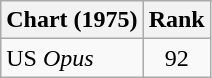<table class="wikitable sortable">
<tr>
<th>Chart (1975)</th>
<th>Rank</th>
</tr>
<tr>
<td>US <em>Opus</em></td>
<td align="center">92</td>
</tr>
</table>
